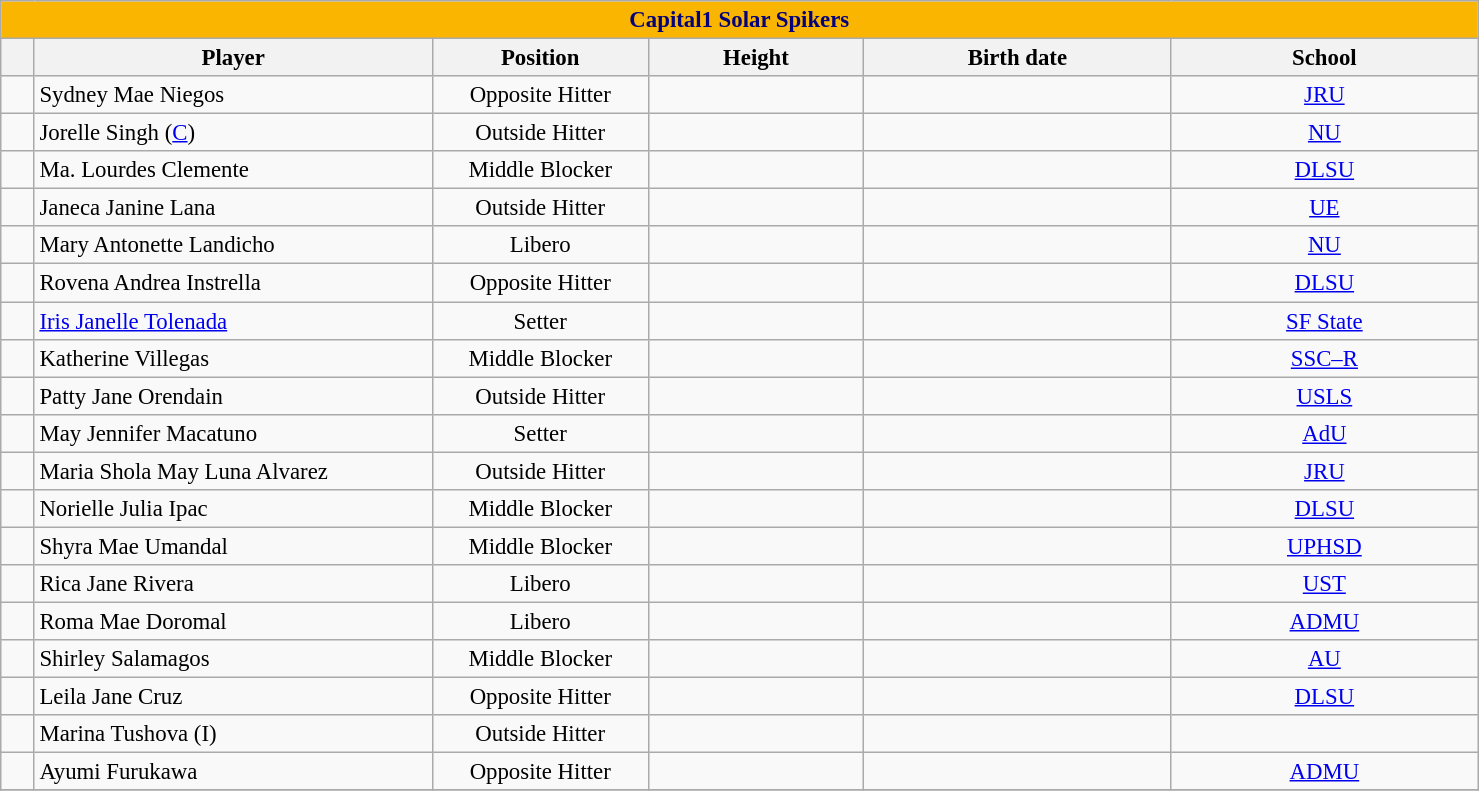<table class="wikitable sortable" style="font-size:95%; text-align:left;">
<tr>
<th colspan="6" style= "background:#FAB500; color:#04037B; text-align: center"><strong>Capital1 Solar Spikers</strong></th>
</tr>
<tr style="background:#FFFFFF;">
<th style= "align=center; width:1em;"></th>
<th style= "align=center;width:17em;">Player</th>
<th style= "align=center; width:9em;">Position</th>
<th style= "align=center; width:9em;">Height</th>
<th style= "align=center; width:13em;">Birth date</th>
<th style= "align=center; width:13em;">School</th>
</tr>
<tr align=center>
<td></td>
<td align=left> Sydney Mae Niegos</td>
<td>Opposite Hitter</td>
<td></td>
<td align=right></td>
<td><a href='#'>JRU</a></td>
</tr>
<tr align=center>
<td></td>
<td align=left> Jorelle Singh (<a href='#'>C</a>)</td>
<td>Outside Hitter</td>
<td></td>
<td align=right></td>
<td><a href='#'>NU</a></td>
</tr>
<tr align=center>
<td></td>
<td align=left> Ma. Lourdes Clemente</td>
<td>Middle Blocker</td>
<td></td>
<td align=right></td>
<td><a href='#'>DLSU</a></td>
</tr>
<tr align=center>
<td></td>
<td align=left> Janeca Janine Lana</td>
<td>Outside Hitter</td>
<td></td>
<td align=right></td>
<td><a href='#'>UE</a></td>
</tr>
<tr align=center>
<td></td>
<td align=left> Mary Antonette Landicho</td>
<td>Libero</td>
<td></td>
<td align=right></td>
<td><a href='#'>NU</a></td>
</tr>
<tr align=center>
<td></td>
<td align=left> Rovena Andrea Instrella</td>
<td>Opposite Hitter</td>
<td></td>
<td align=right></td>
<td><a href='#'>DLSU</a></td>
</tr>
<tr align=center>
<td></td>
<td align=left>  <a href='#'>Iris Janelle Tolenada</a></td>
<td>Setter</td>
<td></td>
<td align=right></td>
<td><a href='#'>SF State</a></td>
</tr>
<tr align=center>
<td></td>
<td align=left> Katherine Villegas</td>
<td>Middle Blocker</td>
<td></td>
<td align=right></td>
<td><a href='#'>SSC–R</a></td>
</tr>
<tr align=center>
<td></td>
<td align=left> Patty Jane Orendain</td>
<td>Outside Hitter</td>
<td></td>
<td align=right></td>
<td><a href='#'>USLS</a></td>
</tr>
<tr align=center>
<td></td>
<td align=left> May Jennifer Macatuno</td>
<td>Setter</td>
<td></td>
<td align=right></td>
<td><a href='#'>AdU</a></td>
</tr>
<tr align=center>
<td></td>
<td align="left"> Maria Shola May Luna Alvarez</td>
<td>Outside Hitter</td>
<td></td>
<td align=right></td>
<td><a href='#'>JRU</a></td>
</tr>
<tr align=center>
<td></td>
<td align="left"> Norielle Julia Ipac</td>
<td>Middle Blocker</td>
<td></td>
<td align=right></td>
<td><a href='#'>DLSU</a></td>
</tr>
<tr align=center>
<td></td>
<td align=left> Shyra Mae Umandal</td>
<td>Middle Blocker</td>
<td></td>
<td align=right></td>
<td><a href='#'>UPHSD</a></td>
</tr>
<tr align=center>
<td></td>
<td align=left> Rica Jane Rivera</td>
<td>Libero</td>
<td></td>
<td align=right></td>
<td><a href='#'>UST</a></td>
</tr>
<tr align=center>
<td></td>
<td align=left> Roma Mae Doromal</td>
<td>Libero</td>
<td></td>
<td align=right></td>
<td><a href='#'>ADMU</a></td>
</tr>
<tr align=center>
<td></td>
<td align=left> Shirley Salamagos</td>
<td>Middle Blocker</td>
<td></td>
<td align=right></td>
<td><a href='#'>AU</a></td>
</tr>
<tr align=center>
<td></td>
<td align=left> Leila Jane Cruz</td>
<td>Opposite Hitter</td>
<td></td>
<td align=right></td>
<td><a href='#'>DLSU</a></td>
</tr>
<tr align=center>
<td></td>
<td align=left> Marina Tushova (I)</td>
<td>Outside Hitter</td>
<td></td>
<td align=right></td>
<td></td>
</tr>
<tr align=center>
<td></td>
<td align=left> Ayumi Furukawa</td>
<td>Opposite Hitter</td>
<td></td>
<td align=right></td>
<td><a href='#'>ADMU</a></td>
</tr>
<tr>
</tr>
</table>
